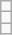<table class="wikitable">
<tr>
<td></td>
</tr>
<tr>
<td></td>
</tr>
<tr>
<td></td>
</tr>
</table>
